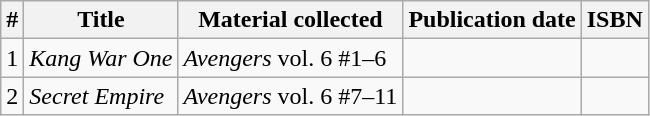<table class="wikitable">
<tr>
<th>#</th>
<th>Title</th>
<th>Material collected</th>
<th>Publication date</th>
<th>ISBN</th>
</tr>
<tr>
<td>1</td>
<td><em>Kang War One</em></td>
<td><em>Avengers</em> vol. 6 #1–6</td>
<td></td>
<td></td>
</tr>
<tr>
<td>2</td>
<td><em>Secret Empire</em></td>
<td><em>Avengers</em> vol. 6 #7–11</td>
<td></td>
<td></td>
</tr>
</table>
